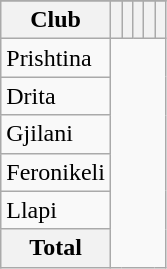<table class="wikitable floatright">
<tr>
</tr>
<tr>
<th>Club</th>
<th></th>
<th></th>
<th></th>
<th></th>
<th></th>
</tr>
<tr>
<td>Prishtina<br></td>
</tr>
<tr>
<td>Drita<br></td>
</tr>
<tr>
<td>Gjilani<br></td>
</tr>
<tr>
<td>Feronikeli<br></td>
</tr>
<tr>
<td>Llapi<br></td>
</tr>
<tr>
<th>Total<br></th>
</tr>
</table>
